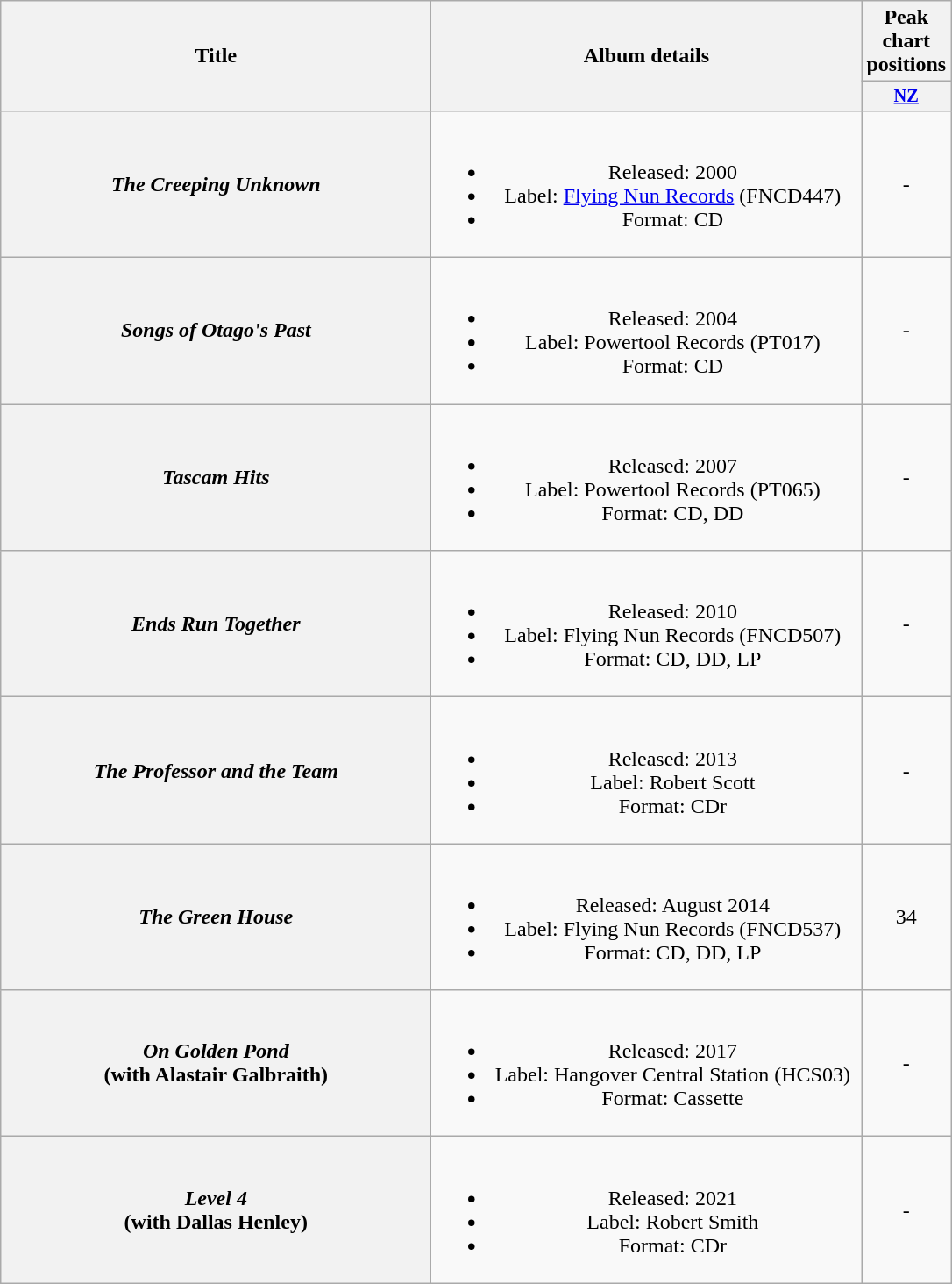<table class="wikitable plainrowheaders" style="text-align:center;" border="1">
<tr>
<th scope="col" rowspan="2" style="width:20em;">Title</th>
<th scope="col" rowspan="2" style="width:20em;">Album details</th>
<th scope="col" colspan="1">Peak chart<br>positions</th>
</tr>
<tr>
<th style="width:3em;font-size:85%"><a href='#'>NZ</a><br></th>
</tr>
<tr>
<th scope="row"><em>The Creeping Unknown</em></th>
<td><br><ul><li>Released: 2000</li><li>Label: <a href='#'>Flying Nun Records</a>	(FNCD447)</li><li>Format: CD</li></ul></td>
<td>-</td>
</tr>
<tr>
<th scope="row"><em>Songs of Otago's Past</em></th>
<td><br><ul><li>Released: 2004</li><li>Label: Powertool Records (PT017)</li><li>Format: CD</li></ul></td>
<td>-</td>
</tr>
<tr>
<th scope="row"><em>Tascam Hits</em></th>
<td><br><ul><li>Released: 2007</li><li>Label: Powertool Records (PT065)</li><li>Format: CD, DD</li></ul></td>
<td>-</td>
</tr>
<tr>
<th scope="row"><em>Ends Run Together</em></th>
<td><br><ul><li>Released: 2010</li><li>Label: Flying Nun Records	(FNCD507)</li><li>Format: CD, DD, LP</li></ul></td>
<td>-</td>
</tr>
<tr>
<th scope="row"><em>The Professor and the Team</em></th>
<td><br><ul><li>Released: 2013</li><li>Label: Robert Scott</li><li>Format: CDr</li></ul></td>
<td>-</td>
</tr>
<tr>
<th scope="row"><em>The Green House</em></th>
<td><br><ul><li>Released: August 2014</li><li>Label: Flying Nun Records (FNCD537)</li><li>Format: CD, DD, LP</li></ul></td>
<td>34</td>
</tr>
<tr>
<th scope="row"><em>On Golden Pond</em> <br> (with Alastair Galbraith)</th>
<td><br><ul><li>Released: 2017</li><li>Label: Hangover Central Station (HCS03)</li><li>Format: Cassette</li></ul></td>
<td>-</td>
</tr>
<tr>
<th scope="row"><em>Level 4</em> <br> (with Dallas Henley)</th>
<td><br><ul><li>Released: 2021</li><li>Label: Robert Smith</li><li>Format: CDr</li></ul></td>
<td>-</td>
</tr>
</table>
